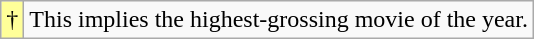<table class="wikitable">
<tr>
<td style="background-color:#FFFF99">†</td>
<td>This implies the highest-grossing movie of the year.</td>
</tr>
</table>
